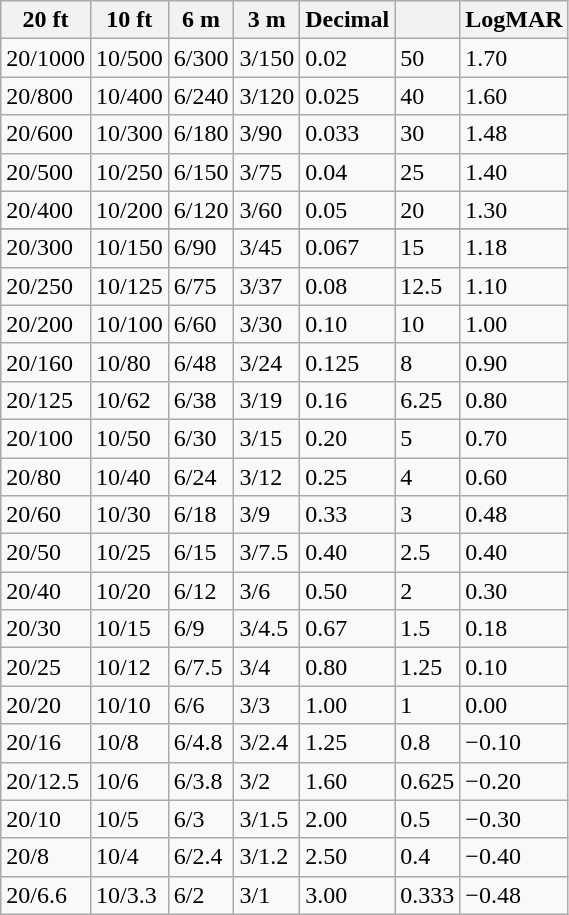<table class="wikitable floatright">
<tr>
<th>20 ft</th>
<th>10 ft</th>
<th>6 m</th>
<th>3 m</th>
<th>Decimal</th>
<th></th>
<th>LogMAR</th>
</tr>
<tr>
<td>20/1000</td>
<td>10/500</td>
<td>6/300</td>
<td>3/150</td>
<td>0.02</td>
<td>50</td>
<td>1.70</td>
</tr>
<tr>
<td>20/800</td>
<td>10/400</td>
<td>6/240</td>
<td>3/120</td>
<td>0.025</td>
<td>40</td>
<td>1.60</td>
</tr>
<tr>
<td>20/600</td>
<td>10/300</td>
<td>6/180</td>
<td>3/90</td>
<td>0.033</td>
<td>30</td>
<td>1.48</td>
</tr>
<tr>
<td>20/500</td>
<td>10/250</td>
<td>6/150</td>
<td>3/75</td>
<td>0.04</td>
<td>25</td>
<td>1.40</td>
</tr>
<tr>
<td>20/400</td>
<td>10/200</td>
<td>6/120</td>
<td>3/60</td>
<td>0.05</td>
<td>20</td>
<td>1.30</td>
</tr>
<tr>
</tr>
<tr>
<td>20/300</td>
<td>10/150</td>
<td>6/90</td>
<td>3/45</td>
<td>0.067</td>
<td>15</td>
<td>1.18</td>
</tr>
<tr>
<td>20/250</td>
<td>10/125</td>
<td>6/75</td>
<td>3/37</td>
<td>0.08</td>
<td>12.5</td>
<td>1.10</td>
</tr>
<tr>
<td>20/200</td>
<td>10/100</td>
<td>6/60</td>
<td>3/30</td>
<td>0.10</td>
<td>10</td>
<td>1.00</td>
</tr>
<tr>
<td>20/160</td>
<td>10/80</td>
<td>6/48</td>
<td>3/24</td>
<td>0.125</td>
<td>8</td>
<td>0.90</td>
</tr>
<tr>
<td>20/125</td>
<td>10/62</td>
<td>6/38</td>
<td>3/19</td>
<td>0.16</td>
<td>6.25</td>
<td>0.80</td>
</tr>
<tr>
<td>20/100</td>
<td>10/50</td>
<td>6/30</td>
<td>3/15</td>
<td>0.20</td>
<td>5</td>
<td>0.70</td>
</tr>
<tr>
<td>20/80</td>
<td>10/40</td>
<td>6/24</td>
<td>3/12</td>
<td>0.25</td>
<td>4</td>
<td>0.60</td>
</tr>
<tr>
<td>20/60</td>
<td>10/30</td>
<td>6/18</td>
<td>3/9</td>
<td>0.33</td>
<td>3</td>
<td>0.48</td>
</tr>
<tr>
<td>20/50</td>
<td>10/25</td>
<td>6/15</td>
<td>3/7.5</td>
<td>0.40</td>
<td>2.5</td>
<td>0.40</td>
</tr>
<tr>
<td>20/40</td>
<td>10/20</td>
<td>6/12</td>
<td>3/6</td>
<td>0.50</td>
<td>2</td>
<td>0.30</td>
</tr>
<tr>
<td>20/30</td>
<td>10/15</td>
<td>6/9</td>
<td>3/4.5</td>
<td>0.67</td>
<td>1.5</td>
<td>0.18</td>
</tr>
<tr>
<td>20/25</td>
<td>10/12</td>
<td>6/7.5</td>
<td>3/4</td>
<td>0.80</td>
<td>1.25</td>
<td>0.10</td>
</tr>
<tr>
<td>20/20</td>
<td>10/10</td>
<td>6/6</td>
<td>3/3</td>
<td>1.00</td>
<td>1</td>
<td>0.00</td>
</tr>
<tr>
<td>20/16</td>
<td>10/8</td>
<td>6/4.8</td>
<td>3/2.4</td>
<td>1.25</td>
<td>0.8</td>
<td>−0.10</td>
</tr>
<tr>
<td>20/12.5</td>
<td>10/6</td>
<td>6/3.8</td>
<td>3/2</td>
<td>1.60</td>
<td>0.625</td>
<td>−0.20</td>
</tr>
<tr>
<td>20/10</td>
<td>10/5</td>
<td>6/3</td>
<td>3/1.5</td>
<td>2.00</td>
<td>0.5</td>
<td>−0.30</td>
</tr>
<tr>
<td>20/8</td>
<td>10/4</td>
<td>6/2.4</td>
<td>3/1.2</td>
<td>2.50</td>
<td>0.4</td>
<td>−0.40</td>
</tr>
<tr>
<td>20/6.6</td>
<td>10/3.3</td>
<td>6/2</td>
<td>3/1</td>
<td>3.00</td>
<td>0.333</td>
<td>−0.48</td>
</tr>
</table>
